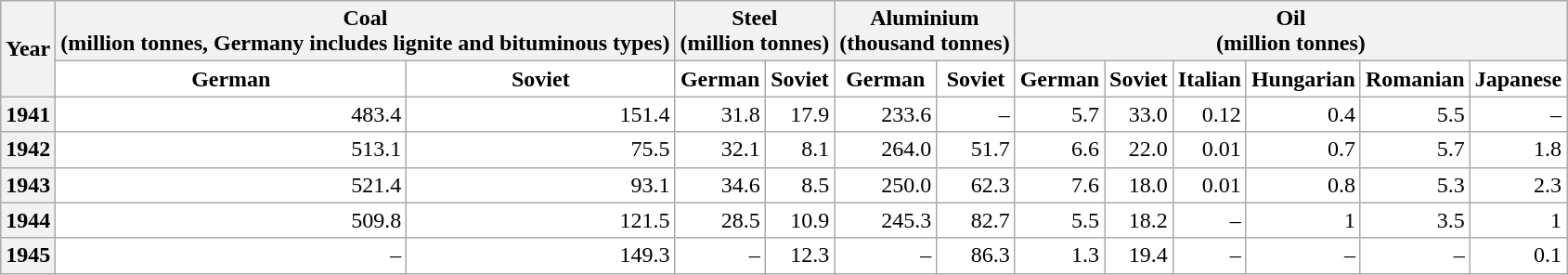<table class="wikitable">
<tr>
<th rowspan="2">Year</th>
<th colspan="2">Coal<br>(million tonnes, Germany includes lignite and bituminous types)</th>
<th colspan="2">Steel<br>(million tonnes)</th>
<th colspan="2">Aluminium<br>(thousand tonnes)</th>
<th colspan="6">Oil<br>(million tonnes)</th>
</tr>
<tr>
<th style="background:#fff;">German</th>
<th style="background:#fff;">Soviet</th>
<th style="background:#fff;">German</th>
<th style="background:#fff;">Soviet</th>
<th style="background:#fff;">German</th>
<th style="background:#fff;">Soviet</th>
<th style="background:#fff;">German</th>
<th style="background:#fff;">Soviet</th>
<th style="background:#fff;">Italian</th>
<th style="background:#fff;">Hungarian</th>
<th style="background:#fff;">Romanian</th>
<th style="background:#fff;">Japanese</th>
</tr>
<tr>
<th>1941</th>
<td style="text-align:right; background:#fff;">483.4</td>
<td style="text-align:right; background:#fff;">151.4</td>
<td style="text-align:right; background:#fff;">31.8</td>
<td style="text-align:right; background:#fff;">17.9</td>
<td style="text-align:right; background:#fff;">233.6</td>
<td style="text-align:right; background:#fff;">–</td>
<td style="text-align:right; background:#fff;">5.7</td>
<td style="text-align:right; background:#fff;">33.0</td>
<td style="text-align:right; background:#fff;">0.12</td>
<td style="text-align:right; background:#fff;">0.4</td>
<td style="text-align:right; background:#fff;">5.5</td>
<td style="text-align:right; background:#fff;">–</td>
</tr>
<tr>
<th>1942</th>
<td style="text-align:right; background:#fff;">513.1</td>
<td style="text-align:right; background:#fff;">75.5</td>
<td style="text-align:right; background:#fff;">32.1</td>
<td style="text-align:right; background:#fff;">8.1</td>
<td style="text-align:right; background:#fff;">264.0</td>
<td style="text-align:right; background:#fff;">51.7</td>
<td style="text-align:right; background:#fff;">6.6</td>
<td style="text-align:right; background:#fff;">22.0</td>
<td style="text-align:right; background:#fff;">0.01</td>
<td style="text-align:right; background:#fff;">0.7</td>
<td style="text-align:right; background:#fff;">5.7</td>
<td style="text-align:right; background:#fff;">1.8</td>
</tr>
<tr>
<th>1943</th>
<td style="text-align:right; background:#fff;">521.4</td>
<td style="text-align:right; background:#fff;">93.1</td>
<td style="text-align:right; background:#fff;">34.6</td>
<td style="text-align:right; background:#fff;">8.5</td>
<td style="text-align:right; background:#fff;">250.0</td>
<td style="text-align:right; background:#fff;">62.3</td>
<td style="text-align:right; background:#fff;">7.6</td>
<td style="text-align:right; background:#fff;">18.0</td>
<td style="text-align:right; background:#fff;">0.01</td>
<td style="text-align:right; background:#fff;">0.8</td>
<td style="text-align:right; background:#fff;">5.3</td>
<td style="text-align:right; background:#fff;">2.3</td>
</tr>
<tr>
<th>1944</th>
<td style="text-align:right; background:#fff;">509.8</td>
<td style="text-align:right; background:#fff;">121.5</td>
<td style="text-align:right; background:#fff;">28.5</td>
<td style="text-align:right; background:#fff;">10.9</td>
<td style="text-align:right; background:#fff;">245.3</td>
<td style="text-align:right; background:#fff;">82.7</td>
<td style="text-align:right; background:#fff;">5.5</td>
<td style="text-align:right; background:#fff;">18.2</td>
<td style="text-align:right; background:#fff;">–</td>
<td style="text-align:right; background:#fff;">1</td>
<td style="text-align:right; background:#fff;">3.5</td>
<td style="text-align:right; background:#fff;">1</td>
</tr>
<tr>
<th>1945</th>
<td style="text-align:right; background:#fff;">–</td>
<td style="text-align:right; background:#fff;">149.3</td>
<td style="text-align:right; background:#fff;">–</td>
<td style="text-align:right; background:#fff;">12.3</td>
<td style="text-align:right; background:#fff;">–</td>
<td style="text-align:right; background:#fff;">86.3</td>
<td style="text-align:right; background:#fff;">1.3</td>
<td style="text-align:right; background:#fff;">19.4</td>
<td style="text-align:right; background:#fff;">–</td>
<td style="text-align:right; background:#fff;">–</td>
<td style="text-align:right; background:#fff;">–</td>
<td style="text-align:right; background:#fff;">0.1</td>
</tr>
</table>
